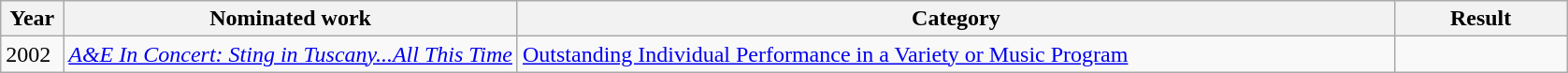<table class=wikitable>
<tr>
<th width=4%>Year</th>
<th width=29%>Nominated work</th>
<th width=56%>Category</th>
<th width=11%>Result</th>
</tr>
<tr>
<td>2002</td>
<td><em><a href='#'>A&E In Concert: Sting in Tuscany...All This Time</a></em></td>
<td><a href='#'>Outstanding Individual Performance in a Variety or Music Program</a></td>
<td></td>
</tr>
</table>
